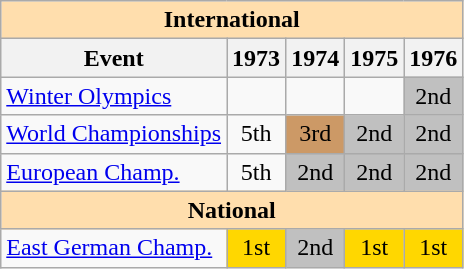<table class="wikitable" style="text-align:center">
<tr>
<th style="background-color: #ffdead; " colspan=5 align=center>International</th>
</tr>
<tr>
<th>Event</th>
<th>1973</th>
<th>1974</th>
<th>1975</th>
<th>1976</th>
</tr>
<tr>
<td align=left><a href='#'>Winter Olympics</a></td>
<td></td>
<td></td>
<td></td>
<td bgcolor=silver>2nd</td>
</tr>
<tr>
<td align=left><a href='#'>World Championships</a></td>
<td>5th</td>
<td bgcolor=cc9966>3rd</td>
<td bgcolor=silver>2nd</td>
<td bgcolor=silver>2nd</td>
</tr>
<tr>
<td align=left><a href='#'>European Champ.</a></td>
<td>5th</td>
<td bgcolor=silver>2nd</td>
<td bgcolor=silver>2nd</td>
<td bgcolor=silver>2nd</td>
</tr>
<tr>
<th style="background-color: #ffdead; " colspan=5 align=center>National</th>
</tr>
<tr>
<td align=left><a href='#'>East German Champ.</a></td>
<td bgcolor=gold>1st</td>
<td bgcolor=silver>2nd</td>
<td bgcolor=gold>1st</td>
<td bgcolor=gold>1st</td>
</tr>
</table>
